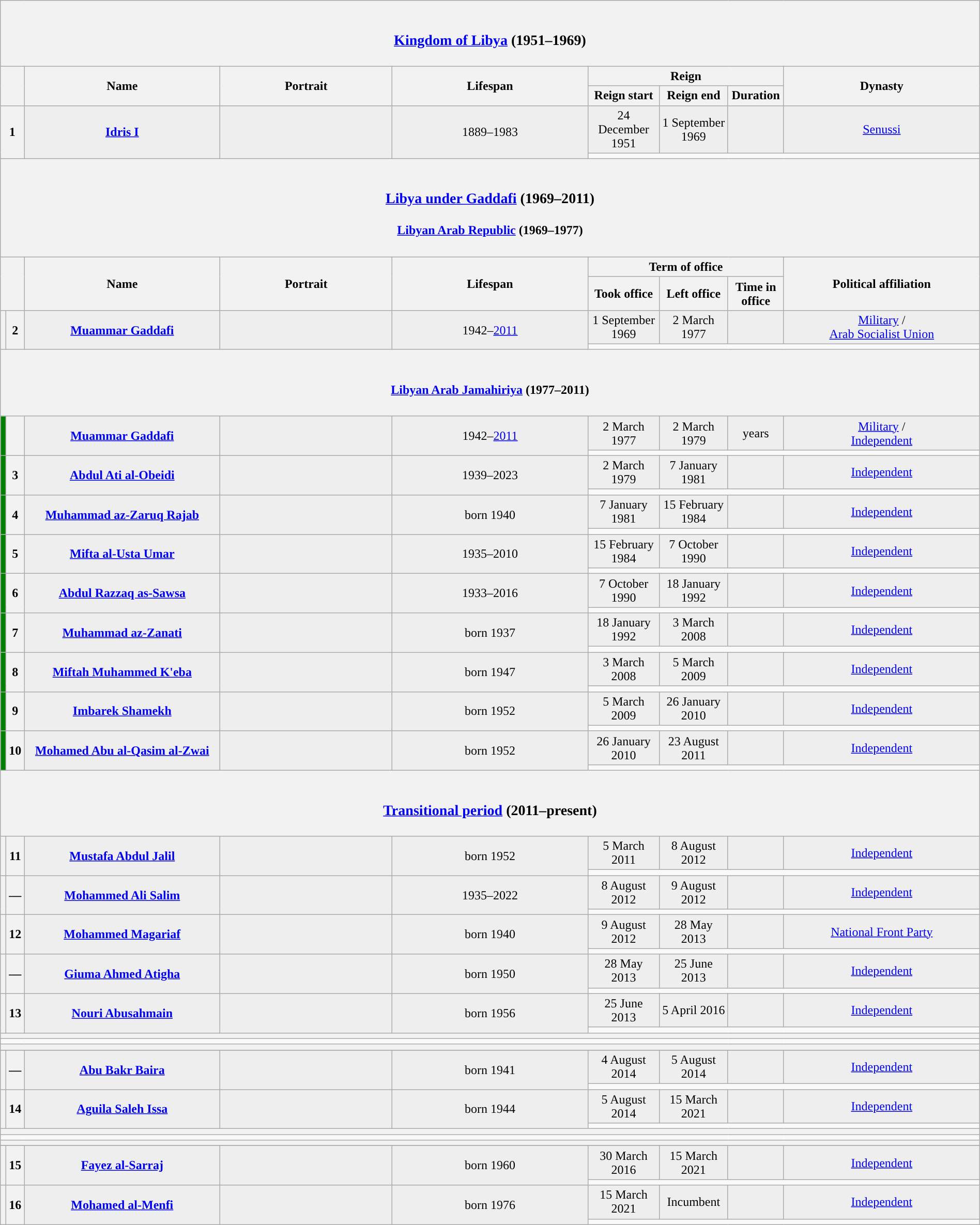<table class="wikitable" style="text-align:center; width:100%">
<tr>
<th colspan=9><br><h3><a href='#'>Kingdom of Libya</a> (1951–1969)</h3></th>
</tr>
<tr>
<th rowspan="2" colspan="2" width="1%"></th>
<th rowspan="2" width="20%">Name</th>
<th rowspan="2" width="100px">Portrait</th>
<th rowspan="2" width="20%">Lifespan</th>
<th colspan="3" width="20%">Reign</th>
<th rowspan="2" width="20%">Dynasty</th>
</tr>
<tr>
<th>Reign start</th>
<th>Reign end</th>
<th>Duration</th>
</tr>
<tr style="background:#EEEEEE">
<th colspan="2" rowspan="2">1</th>
<td rowspan="2"><strong><a href='#'>Idris I</a></strong></td>
<td rowspan="2"></td>
<td rowspan="2">1889–1983</td>
<td>24 December 1951</td>
<td>1 September 1969</td>
<td></td>
<td><a href='#'>Senussi</a></td>
</tr>
<tr>
<td colspan="4" align=left></td>
</tr>
<tr>
<th colspan=9><br><h3><a href='#'>Libya under Gaddafi</a> (1969–2011)</h3><h4><a href='#'>Libyan Arab Republic</a> (1969–1977)</h4></th>
</tr>
<tr>
<th rowspan="2" colspan="2" width="1%"></th>
<th rowspan="2" width="20%">Name</th>
<th rowspan="2" width="100px">Portrait</th>
<th rowspan="2" width="20%">Lifespan</th>
<th colspan="3" width="20%">Term of office</th>
<th rowspan="2" width="20%">Political affiliation</th>
</tr>
<tr>
<th>Took office</th>
<th>Left office</th>
<th>Time in office</th>
</tr>
<tr style="background:#EEEEEE">
<th rowspan="2" style="background:"></th>
<th rowspan="2">2</th>
<td rowspan="2"><strong><a href='#'>Muammar Gaddafi</a></strong></td>
<td rowspan="2"></td>
<td rowspan="2">1942–<a href='#'>2011</a></td>
<td>1 September 1969</td>
<td>2 March 1977</td>
<td></td>
<td><a href='#'>Military</a> / <br> <a href='#'>Arab Socialist Union</a></td>
</tr>
<tr>
<td colspan="4" align=left></td>
</tr>
<tr>
<th colspan=9><br><h4><a href='#'>Libyan Arab Jamahiriya</a> (1977–2011)</h4></th>
</tr>
<tr style="background:#EEEEEE">
<th rowspan="2" style="background:green"></th>
<th rowspan="2"></th>
<td rowspan="2"><strong><a href='#'>Muammar Gaddafi</a></strong></td>
<td rowspan="2"></td>
<td rowspan="2">1942–<a href='#'>2011</a></td>
<td>2 March 1977</td>
<td>2 March 1979</td>
<td> years</td>
<td><a href='#'>Military</a> / <br> <a href='#'>Independent</a><br></td>
</tr>
<tr>
<td colspan="4" align=left></td>
</tr>
<tr style="background:#EEEEEE">
<th rowspan="2" style="background:green"></th>
<th rowspan="2">3</th>
<td rowspan="2"><strong><a href='#'>Abdul Ati al-Obeidi</a></strong></td>
<td rowspan="2"></td>
<td rowspan="2">1939–2023</td>
<td>2 March 1979</td>
<td>7 January 1981</td>
<td></td>
<td><a href='#'>Independent</a><br></td>
</tr>
<tr>
<td colspan="4" align=left></td>
</tr>
<tr style="background:#EEEEEE">
<th rowspan="2" style="background:green"></th>
<th rowspan="2">4</th>
<td rowspan="2"><strong><a href='#'>Muhammad az-Zaruq Rajab</a></strong></td>
<td rowspan="2"></td>
<td rowspan="2">born 1940</td>
<td>7 January 1981</td>
<td>15 February 1984</td>
<td></td>
<td><a href='#'>Independent</a><br></td>
</tr>
<tr>
<td colspan="4" align=left></td>
</tr>
<tr style="background:#EEEEEE">
<th rowspan="2" style="background:green"></th>
<th rowspan="2">5</th>
<td rowspan="2"><strong><a href='#'>Mifta al-Usta Umar</a></strong></td>
<td rowspan="2"></td>
<td rowspan="2">1935–2010</td>
<td>15 February 1984</td>
<td>7 October 1990</td>
<td></td>
<td><a href='#'>Independent</a><br></td>
</tr>
<tr>
<td colspan="4" align=left></td>
</tr>
<tr style="background:#EEEEEE">
<th rowspan="2" style="background:green"></th>
<th rowspan="2">6</th>
<td rowspan="2"><strong><a href='#'>Abdul Razzaq as-Sawsa</a></strong></td>
<td rowspan="2"></td>
<td rowspan="2">1933–2016</td>
<td>7 October 1990</td>
<td>18 January 1992</td>
<td></td>
<td><a href='#'>Independent</a><br></td>
</tr>
<tr>
<td colspan="4" align=left></td>
</tr>
<tr style="background:#EEEEEE">
<th rowspan="2" style="background:green"></th>
<th rowspan="2">7</th>
<td rowspan="2"><strong><a href='#'>Muhammad az-Zanati</a></strong></td>
<td rowspan="2"></td>
<td rowspan="2">born 1937</td>
<td>18 January 1992</td>
<td>3 March 2008</td>
<td></td>
<td><a href='#'>Independent</a><br></td>
</tr>
<tr>
<td colspan="4" align=left></td>
</tr>
<tr style="background:#EEEEEE">
<th rowspan="2" style="background:green"></th>
<th rowspan="2">8</th>
<td rowspan="2"><strong><a href='#'>Miftah Muhammed K'eba</a></strong></td>
<td rowspan="2"></td>
<td rowspan="2">born 1947</td>
<td>3 March 2008</td>
<td>5 March 2009</td>
<td></td>
<td><a href='#'>Independent</a><br></td>
</tr>
<tr>
<td colspan="4" align=left></td>
</tr>
<tr style="background:#EEEEEE">
<th rowspan="2" style="background:green"></th>
<th rowspan="2">9</th>
<td rowspan="2"><strong><a href='#'>Imbarek Shamekh</a></strong></td>
<td rowspan="2"></td>
<td rowspan="2">born 1952</td>
<td>5 March 2009</td>
<td>26 January 2010</td>
<td></td>
<td><a href='#'>Independent</a><br></td>
</tr>
<tr>
<td colspan="4" align=left></td>
</tr>
<tr style="background:#EEEEEE">
<th rowspan="2" style="background:green"></th>
<th rowspan="2">10</th>
<td rowspan="2"><strong><a href='#'>Mohamed Abu al-Qasim al-Zwai</a></strong></td>
<td rowspan="2"></td>
<td rowspan="2">born 1952</td>
<td>26 January 2010</td>
<td>23 August 2011</td>
<td></td>
<td><a href='#'>Independent</a><br></td>
</tr>
<tr>
<td colspan="4" align=left></td>
</tr>
<tr>
<th colspan=9><br><h3><a href='#'>Transitional period</a> (2011–present)</h3></th>
</tr>
<tr style="background:#EEEEEE">
<th rowspan="2" style="background:"></th>
<th rowspan="2">11</th>
<td rowspan="2"><strong><a href='#'>Mustafa Abdul Jalil</a></strong></td>
<td rowspan="2"></td>
<td rowspan="2">born 1952</td>
<td>5 March 2011</td>
<td>8 August 2012</td>
<td></td>
<td><a href='#'>Independent</a></td>
</tr>
<tr>
<td colspan="4" align=left></td>
</tr>
<tr style="background:#EEEEEE">
<th rowspan="2" style="background:"></th>
<th rowspan="2">—</th>
<td rowspan="2"><strong><a href='#'>Mohammed Ali Salim</a></strong></td>
<td rowspan="2"></td>
<td rowspan="2">1935–2022</td>
<td>8 August 2012</td>
<td>9 August 2012</td>
<td></td>
<td><a href='#'>Independent</a></td>
</tr>
<tr>
<td colspan="4" align=left></td>
</tr>
<tr style="background:#EEEEEE">
<th rowspan="2" style="background:"></th>
<th rowspan="2">12</th>
<td rowspan="2"><strong><a href='#'>Mohammed Magariaf</a></strong></td>
<td rowspan="2"></td>
<td rowspan="2">born 1940</td>
<td>9 August 2012</td>
<td>28 May 2013</td>
<td></td>
<td><a href='#'>National Front Party</a></td>
</tr>
<tr>
<td colspan="4" align=left></td>
</tr>
<tr style="background:#EEEEEE">
<th rowspan="2" style="background:"></th>
<th rowspan="2">—</th>
<td rowspan="2"><strong><a href='#'>Giuma Ahmed Atigha</a></strong></td>
<td rowspan="2"></td>
<td rowspan="2">born 1950</td>
<td>28 May 2013</td>
<td>25 June 2013</td>
<td></td>
<td><a href='#'>Independent</a></td>
</tr>
<tr>
<td colspan="4" align=left></td>
</tr>
<tr style="background:#EEEEEE">
<th rowspan="2" style="background:"></th>
<th rowspan="2">13</th>
<td rowspan="2"><strong><a href='#'>Nouri Abusahmain</a></strong></td>
<td rowspan="2"></td>
<td rowspan="2">born 1956</td>
<td>25 June 2013</td>
<td>5 April 2016</td>
<td></td>
<td><a href='#'>Independent</a></td>
</tr>
<tr>
<td colspan="4" align=left></td>
</tr>
<tr>
<th colspan=9></th>
</tr>
<tr>
<td colspan="9"></td>
</tr>
<tr>
<th colspan=9></th>
</tr>
<tr>
</tr>
<tr style="background:#EEEEEE">
<th rowspan="2" style="background:"></th>
<th rowspan="2">—</th>
<td rowspan="2"><strong><a href='#'>Abu Bakr Baira</a></strong></td>
<td rowspan="2"></td>
<td rowspan="2">born 1941</td>
<td>4 August 2014</td>
<td>5 August 2014</td>
<td></td>
<td><a href='#'>Independent</a></td>
</tr>
<tr>
<td colspan="4" align=left></td>
</tr>
<tr style="background:#EEEEEE">
<th rowspan="2" style="background:"></th>
<th rowspan="2">14</th>
<td rowspan="2"><strong><a href='#'>Aguila Saleh Issa</a></strong></td>
<td rowspan="2"></td>
<td rowspan="2">born 1944</td>
<td>5 August 2014</td>
<td>15 March 2021</td>
<td></td>
<td><a href='#'>Independent</a></td>
</tr>
<tr>
<td colspan="4" align=left></td>
</tr>
<tr>
<th colspan=9></th>
</tr>
<tr>
<td colspan="9"></td>
</tr>
<tr>
<th colspan=9></th>
</tr>
<tr>
</tr>
<tr style="background:#EEEEEE">
<th rowspan="2" style="background:"></th>
<th rowspan="2">15</th>
<td rowspan="2"><strong><a href='#'>Fayez al-Sarraj</a></strong></td>
<td rowspan="2"></td>
<td rowspan="2">born 1960</td>
<td>30 March 2016</td>
<td>15 March 2021</td>
<td></td>
<td><a href='#'>Independent</a></td>
</tr>
<tr>
<td colspan="4" align=left></td>
</tr>
<tr style="background:#EEEEEE">
<th rowspan="2" style="background:"></th>
<th rowspan="2">16</th>
<td rowspan="2"><strong><a href='#'>Mohamed al-Menfi</a></strong></td>
<td rowspan="2"></td>
<td rowspan="2">born 1976</td>
<td>15 March 2021</td>
<td>Incumbent</td>
<td></td>
<td><a href='#'>Independent</a></td>
</tr>
<tr>
<td colspan="4" align=left></td>
</tr>
</table>
